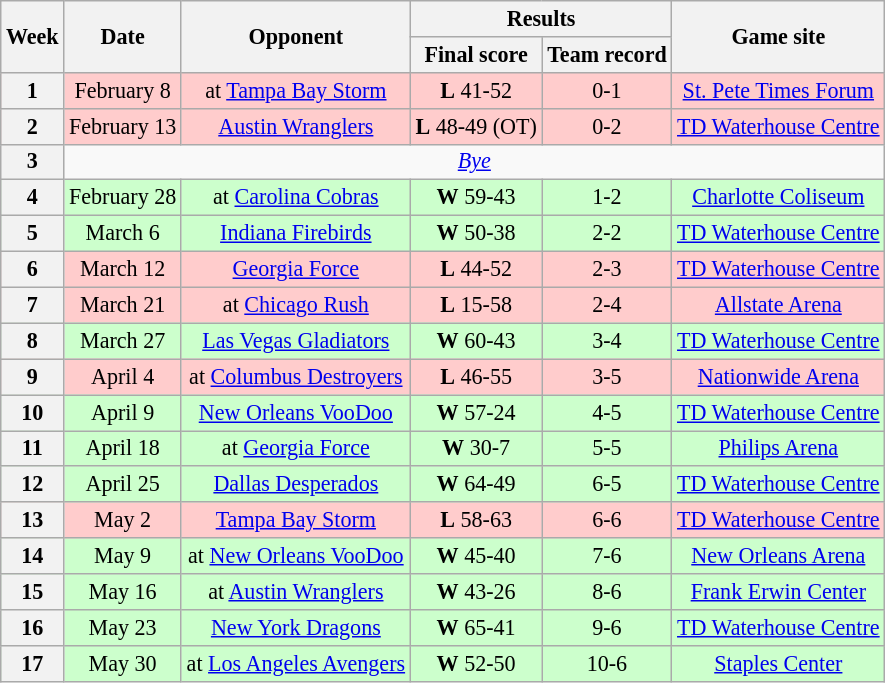<table class="wikitable" style="font-size: 92%;" "align=center">
<tr>
<th rowspan="2">Week</th>
<th rowspan="2">Date</th>
<th rowspan="2">Opponent</th>
<th colspan="2">Results</th>
<th rowspan="2">Game site</th>
</tr>
<tr>
<th>Final score</th>
<th>Team record</th>
</tr>
<tr style="background:#fcc">
<th>1</th>
<td style="text-align:center;">February 8</td>
<td style="text-align:center;">at <a href='#'>Tampa Bay Storm</a></td>
<td style="text-align:center;"><strong>L</strong> 41-52</td>
<td style="text-align:center;">0-1</td>
<td style="text-align:center;"><a href='#'>St. Pete Times Forum</a></td>
</tr>
<tr style="background:#fcc">
<th>2</th>
<td style="text-align:center;">February 13</td>
<td style="text-align:center;"><a href='#'>Austin Wranglers</a></td>
<td style="text-align:center;"><strong>L</strong> 48-49 (OT)</td>
<td style="text-align:center;">0-2</td>
<td style="text-align:center;"><a href='#'>TD Waterhouse Centre</a></td>
</tr>
<tr style=>
<th>3</th>
<td colspan="8" style="text-align:center;"><em><a href='#'>Bye</a></em></td>
</tr>
<tr style="background:#cfc">
<th>4</th>
<td style="text-align:center;">February 28</td>
<td style="text-align:center;">at <a href='#'>Carolina Cobras</a></td>
<td style="text-align:center;"><strong>W</strong> 59-43</td>
<td style="text-align:center;">1-2</td>
<td style="text-align:center;"><a href='#'>Charlotte Coliseum</a></td>
</tr>
<tr style="background:#cfc">
<th>5</th>
<td style="text-align:center;">March 6</td>
<td style="text-align:center;"><a href='#'>Indiana Firebirds</a></td>
<td style="text-align:center;"><strong>W</strong> 50-38</td>
<td style="text-align:center;">2-2</td>
<td style="text-align:center;"><a href='#'>TD Waterhouse Centre</a></td>
</tr>
<tr style="background:#fcc">
<th>6</th>
<td style="text-align:center;">March 12</td>
<td style="text-align:center;"><a href='#'>Georgia Force</a></td>
<td style="text-align:center;"><strong>L</strong> 44-52</td>
<td style="text-align:center;">2-3</td>
<td style="text-align:center;"><a href='#'>TD Waterhouse Centre</a></td>
</tr>
<tr style="background:#fcc">
<th>7</th>
<td style="text-align:center;">March 21</td>
<td style="text-align:center;">at <a href='#'>Chicago Rush</a></td>
<td style="text-align:center;"><strong>L</strong> 15-58</td>
<td style="text-align:center;">2-4</td>
<td style="text-align:center;"><a href='#'>Allstate Arena</a></td>
</tr>
<tr style="background:#cfc">
<th>8</th>
<td style="text-align:center;">March 27</td>
<td style="text-align:center;"><a href='#'>Las Vegas Gladiators</a></td>
<td style="text-align:center;"><strong>W</strong> 60-43</td>
<td style="text-align:center;">3-4</td>
<td style="text-align:center;"><a href='#'>TD Waterhouse Centre</a></td>
</tr>
<tr style="background:#fcc">
<th>9</th>
<td style="text-align:center;">April 4</td>
<td style="text-align:center;">at <a href='#'>Columbus Destroyers</a></td>
<td style="text-align:center;"><strong>L</strong> 46-55</td>
<td style="text-align:center;">3-5</td>
<td style="text-align:center;"><a href='#'>Nationwide Arena</a></td>
</tr>
<tr style="background:#cfc">
<th>10</th>
<td style="text-align:center;">April 9</td>
<td style="text-align:center;"><a href='#'>New Orleans VooDoo</a></td>
<td style="text-align:center;"><strong>W</strong> 57-24</td>
<td style="text-align:center;">4-5</td>
<td style="text-align:center;"><a href='#'>TD Waterhouse Centre</a></td>
</tr>
<tr style="background:#cfc">
<th>11</th>
<td style="text-align:center;">April 18</td>
<td style="text-align:center;">at <a href='#'>Georgia Force</a></td>
<td style="text-align:center;"><strong>W</strong> 30-7</td>
<td style="text-align:center;">5-5</td>
<td style="text-align:center;"><a href='#'>Philips Arena</a></td>
</tr>
<tr style="background:#cfc">
<th>12</th>
<td style="text-align:center;">April 25</td>
<td style="text-align:center;"><a href='#'>Dallas Desperados</a></td>
<td style="text-align:center;"><strong>W</strong> 64-49</td>
<td style="text-align:center;">6-5</td>
<td style="text-align:center;"><a href='#'>TD Waterhouse Centre</a></td>
</tr>
<tr style="background:#fcc">
<th>13</th>
<td style="text-align:center;">May 2</td>
<td style="text-align:center;"><a href='#'>Tampa Bay Storm</a></td>
<td style="text-align:center;"><strong>L</strong> 58-63</td>
<td style="text-align:center;">6-6</td>
<td style="text-align:center;"><a href='#'>TD Waterhouse Centre</a></td>
</tr>
<tr style="background:#cfc">
<th>14</th>
<td style="text-align:center;">May 9</td>
<td style="text-align:center;">at <a href='#'>New Orleans VooDoo</a></td>
<td style="text-align:center;"><strong>W</strong> 45-40</td>
<td style="text-align:center;">7-6</td>
<td style="text-align:center;"><a href='#'>New Orleans Arena</a></td>
</tr>
<tr style="background:#cfc">
<th>15</th>
<td style="text-align:center;">May 16</td>
<td style="text-align:center;">at <a href='#'>Austin Wranglers</a></td>
<td style="text-align:center;"><strong>W</strong> 43-26</td>
<td style="text-align:center;">8-6</td>
<td style="text-align:center;"><a href='#'>Frank Erwin Center</a></td>
</tr>
<tr style="background:#cfc">
<th>16</th>
<td style="text-align:center;">May 23</td>
<td style="text-align:center;"><a href='#'>New York Dragons</a></td>
<td style="text-align:center;"><strong>W</strong> 65-41</td>
<td style="text-align:center;">9-6</td>
<td style="text-align:center;"><a href='#'>TD Waterhouse Centre</a></td>
</tr>
<tr style="background:#cfc">
<th>17</th>
<td style="text-align:center;">May 30</td>
<td style="text-align:center;">at <a href='#'>Los Angeles Avengers</a></td>
<td style="text-align:center;"><strong>W</strong> 52-50</td>
<td style="text-align:center;">10-6</td>
<td style="text-align:center;"><a href='#'>Staples Center</a></td>
</tr>
</table>
